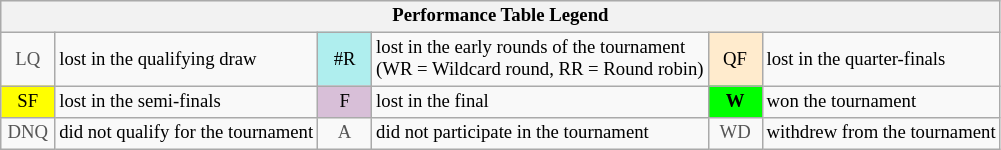<table class="wikitable" style="font-size:78%;">
<tr bgcolor="#efefef">
<th colspan="6">Performance Table Legend</th>
</tr>
<tr>
<td align="center" style="color:#555555;" width="30">LQ</td>
<td>lost in the qualifying draw</td>
<td align="center" style="background:#afeeee;">#R</td>
<td>lost in the early rounds of the tournament<br>(WR = Wildcard round, RR = Round robin)</td>
<td align="center" style="background:#ffebcd;">QF</td>
<td>lost in the quarter-finals</td>
</tr>
<tr>
<td align="center" style="background:yellow;">SF</td>
<td>lost in the semi-finals</td>
<td align="center" style="background:#D8BFD8;">F</td>
<td>lost in the final</td>
<td align="center" style="background:#00ff00;"><strong>W</strong></td>
<td>won the tournament</td>
</tr>
<tr>
<td align="center" style="color:#555555;" width="30">DNQ</td>
<td>did not qualify for the tournament</td>
<td align="center" style="color:#555555;" width="30">A</td>
<td>did not participate in the tournament</td>
<td align="center" style="color:#555555;" width="30">WD</td>
<td>withdrew from the tournament</td>
</tr>
</table>
